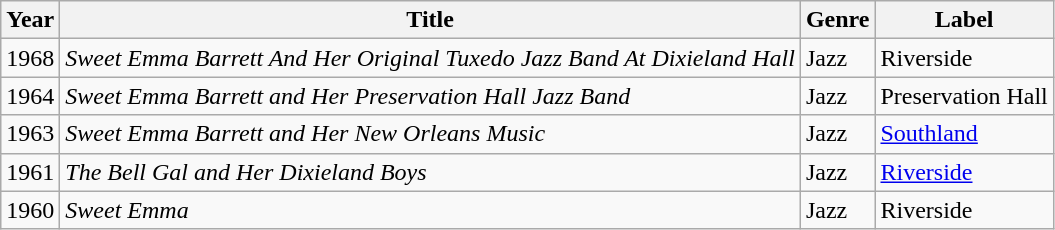<table class="wikitable">
<tr>
<th>Year</th>
<th>Title</th>
<th>Genre</th>
<th>Label</th>
</tr>
<tr>
<td>1968</td>
<td><em>Sweet Emma Barrett And Her Original Tuxedo Jazz Band At Dixieland Hall</em></td>
<td>Jazz</td>
<td>Riverside</td>
</tr>
<tr>
<td>1964</td>
<td><em>Sweet Emma Barrett and Her Preservation Hall Jazz Band</em></td>
<td>Jazz</td>
<td>Preservation Hall</td>
</tr>
<tr>
<td>1963</td>
<td><em>Sweet Emma Barrett and Her New Orleans Music</em></td>
<td>Jazz</td>
<td><a href='#'>Southland</a></td>
</tr>
<tr>
<td>1961</td>
<td><em>The Bell Gal and Her Dixieland Boys</em></td>
<td>Jazz</td>
<td><a href='#'>Riverside</a></td>
</tr>
<tr>
<td>1960</td>
<td><em>Sweet Emma</em></td>
<td>Jazz</td>
<td>Riverside</td>
</tr>
</table>
